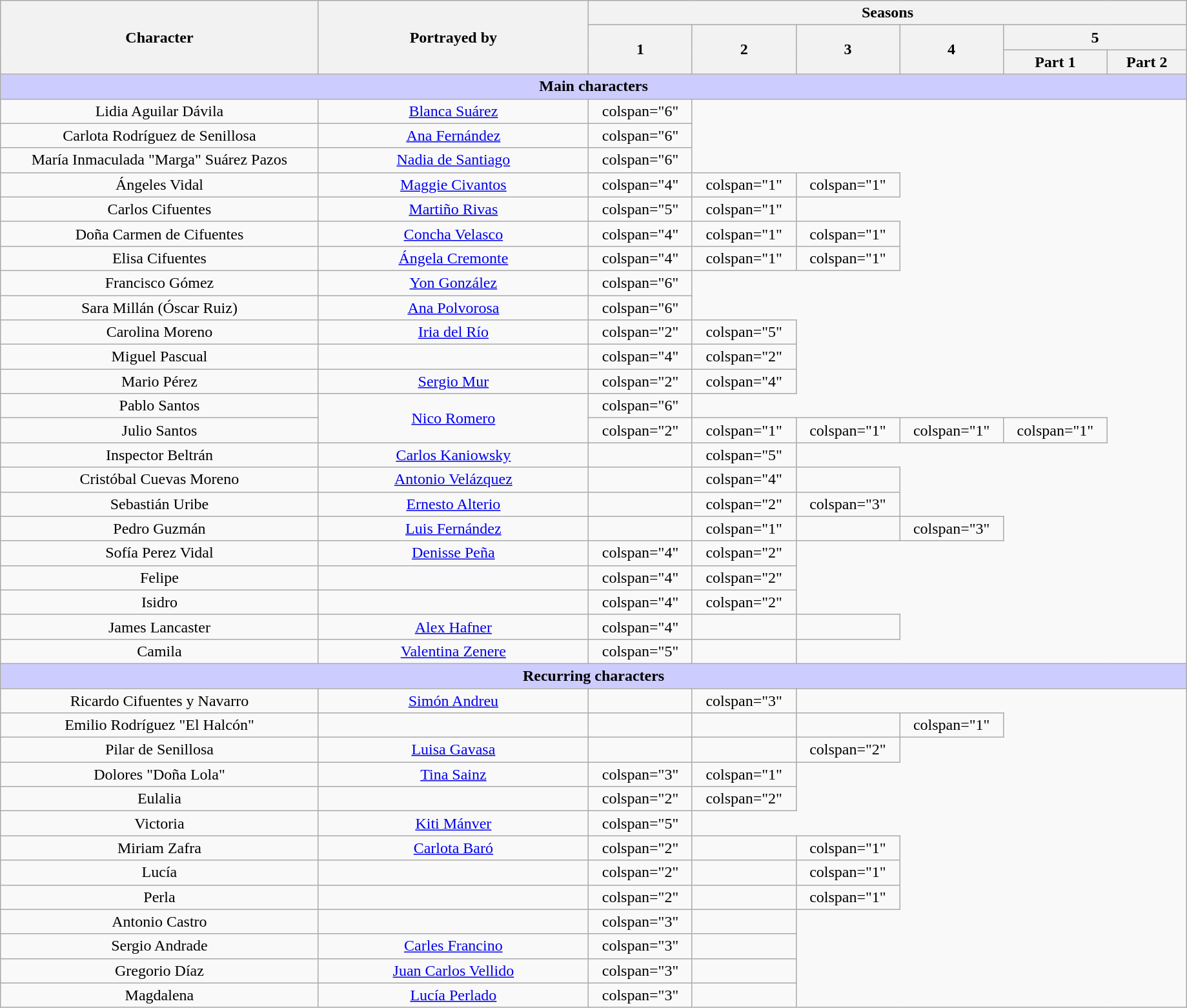<table class="wikitable plainrowheaders" style="text-align:center; width:97%;">
<tr>
<th scope="col" rowspan="3" style="width:20%;">Character</th>
<th scope="col" rowspan="3" style="width:17%;">Portrayed by</th>
<th scope="col" colspan="6" style="width:60%;">Seasons</th>
</tr>
<tr>
<th rowspan=2 scope="col" style="width:5%;">1</th>
<th rowspan=2 scope="col" style="width:5%;">2</th>
<th rowspan=2 scope="col" style="width:5%;">3</th>
<th rowspan =2 scope="col" style="width:5%;">4</th>
<th colspan=2 style="width:10%;">5</th>
</tr>
<tr>
<th scope="col" style="width:5%;">Part 1</th>
<th scope="col" style="width:5%;">Part 2</th>
</tr>
<tr>
<td scope="row" colspan="8" style="background-color:#ccccff; text-align:center"><strong>Main characters</strong></td>
</tr>
<tr>
<td scope="row">Lidia Aguilar Dávila</td>
<td><a href='#'>Blanca Suárez</a></td>
<td>colspan="6" </td>
</tr>
<tr>
<td scope="row">Carlota Rodríguez de Senillosa</td>
<td><a href='#'>Ana Fernández</a></td>
<td>colspan="6" </td>
</tr>
<tr>
<td scope="row">María Inmaculada "Marga" Suárez Pazos</td>
<td><a href='#'>Nadia de Santiago</a></td>
<td>colspan="6" </td>
</tr>
<tr>
<td scope="row">Ángeles Vidal</td>
<td><a href='#'>Maggie Civantos</a></td>
<td>colspan="4" </td>
<td>colspan="1" </td>
<td>colspan="1" </td>
</tr>
<tr>
<td scope="row">Carlos Cifuentes</td>
<td><a href='#'>Martiño Rivas</a></td>
<td>colspan="5" </td>
<td>colspan="1" </td>
</tr>
<tr>
<td scope="row">Doña Carmen de Cifuentes</td>
<td><a href='#'>Concha Velasco</a></td>
<td>colspan="4" </td>
<td>colspan="1" </td>
<td>colspan="1" </td>
</tr>
<tr>
<td scope="row">Elisa Cifuentes</td>
<td><a href='#'>Ángela Cremonte</a></td>
<td>colspan="4" </td>
<td>colspan="1" </td>
<td>colspan="1" </td>
</tr>
<tr>
<td scope="row">Francisco Gómez</td>
<td><a href='#'>Yon González</a></td>
<td>colspan="6" </td>
</tr>
<tr>
<td scope="row">Sara Millán  (Óscar Ruiz)</td>
<td><a href='#'>Ana Polvorosa</a></td>
<td>colspan="6" </td>
</tr>
<tr>
<td scope="row">Carolina Moreno</td>
<td><a href='#'>Iria del Río</a></td>
<td>colspan="2" </td>
<td>colspan="5" </td>
</tr>
<tr>
<td scope="row">Miguel Pascual</td>
<td></td>
<td>colspan="4" </td>
<td>colspan="2" </td>
</tr>
<tr>
<td scope="row">Mario Pérez</td>
<td><a href='#'>Sergio Mur</a></td>
<td>colspan="2" </td>
<td>colspan="4" </td>
</tr>
<tr>
<td scope="row">Pablo Santos</td>
<td rowspan="2"><a href='#'>Nico Romero</a></td>
<td>colspan="6" </td>
</tr>
<tr>
<td scope="row">Julio Santos</td>
<td>colspan="2" </td>
<td>colspan="1" </td>
<td>colspan="1" </td>
<td>colspan="1" </td>
<td>colspan="1" </td>
</tr>
<tr>
<td scope="row">Inspector Beltrán</td>
<td><a href='#'>Carlos Kaniowsky</a></td>
<td></td>
<td>colspan="5" </td>
</tr>
<tr>
<td scope="row">Cristóbal Cuevas Moreno</td>
<td><a href='#'>Antonio Velázquez</a></td>
<td></td>
<td>colspan="4" </td>
<td></td>
</tr>
<tr>
<td scope="row">Sebastián Uribe</td>
<td><a href='#'>Ernesto Alterio</a></td>
<td></td>
<td>colspan="2" </td>
<td>colspan="3" </td>
</tr>
<tr>
<td scope="row">Pedro Guzmán</td>
<td><a href='#'>Luis Fernández</a></td>
<td></td>
<td>colspan="1" </td>
<td></td>
<td>colspan="3" </td>
</tr>
<tr>
<td scope="row">Sofía Perez Vidal</td>
<td><a href='#'>Denisse Peña</a></td>
<td>colspan="4" </td>
<td>colspan="2" </td>
</tr>
<tr>
<td scope="row">Felipe</td>
<td></td>
<td>colspan="4" </td>
<td>colspan="2" </td>
</tr>
<tr>
<td scope="row">Isidro</td>
<td></td>
<td>colspan="4" </td>
<td>colspan="2" </td>
</tr>
<tr>
<td scope="row">James Lancaster</td>
<td><a href='#'>Alex Hafner</a></td>
<td>colspan="4" </td>
<td></td>
<td></td>
</tr>
<tr>
<td scope="row">Camila</td>
<td><a href='#'>Valentina Zenere</a></td>
<td>colspan="5" </td>
<td></td>
</tr>
<tr>
<td scope="row" colspan="8" style="background-color:#ccccff; text-align:center"><strong>Recurring characters</strong></td>
</tr>
<tr>
<td scope="row">Ricardo Cifuentes y Navarro</td>
<td><a href='#'>Simón Andreu</a></td>
<td></td>
<td>colspan="3" </td>
</tr>
<tr>
<td scope="row">Emilio Rodríguez "El Halcón"</td>
<td></td>
<td></td>
<td></td>
<td></td>
<td>colspan="1" </td>
</tr>
<tr>
<td scope="row">Pilar de Senillosa</td>
<td><a href='#'>Luisa Gavasa</a></td>
<td></td>
<td></td>
<td>colspan="2" </td>
</tr>
<tr>
<td scope="row">Dolores "Doña Lola"</td>
<td><a href='#'>Tina Sainz</a></td>
<td>colspan="3" </td>
<td>colspan="1" </td>
</tr>
<tr>
<td scope="row">Eulalia</td>
<td></td>
<td>colspan="2" </td>
<td>colspan="2" </td>
</tr>
<tr>
<td scope="row">Victoria</td>
<td><a href='#'>Kiti Mánver</a></td>
<td>colspan="5" </td>
</tr>
<tr>
<td scope="row">Miriam Zafra</td>
<td><a href='#'>Carlota Baró</a></td>
<td>colspan="2" </td>
<td></td>
<td>colspan="1" </td>
</tr>
<tr>
<td scope="row">Lucía</td>
<td></td>
<td>colspan="2" </td>
<td></td>
<td>colspan="1" </td>
</tr>
<tr>
<td scope="row">Perla</td>
<td></td>
<td>colspan="2" </td>
<td></td>
<td>colspan="1" </td>
</tr>
<tr>
<td scope="row">Antonio Castro</td>
<td></td>
<td>colspan="3" </td>
<td></td>
</tr>
<tr>
<td scope="row">Sergio Andrade</td>
<td><a href='#'>Carles Francino</a></td>
<td>colspan="3" </td>
<td></td>
</tr>
<tr>
<td scope="row">Gregorio Díaz</td>
<td><a href='#'>Juan Carlos Vellido</a></td>
<td>colspan="3" </td>
<td></td>
</tr>
<tr>
<td scope="row">Magdalena</td>
<td><a href='#'>Lucía Perlado</a></td>
<td>colspan="3" </td>
<td></td>
</tr>
</table>
